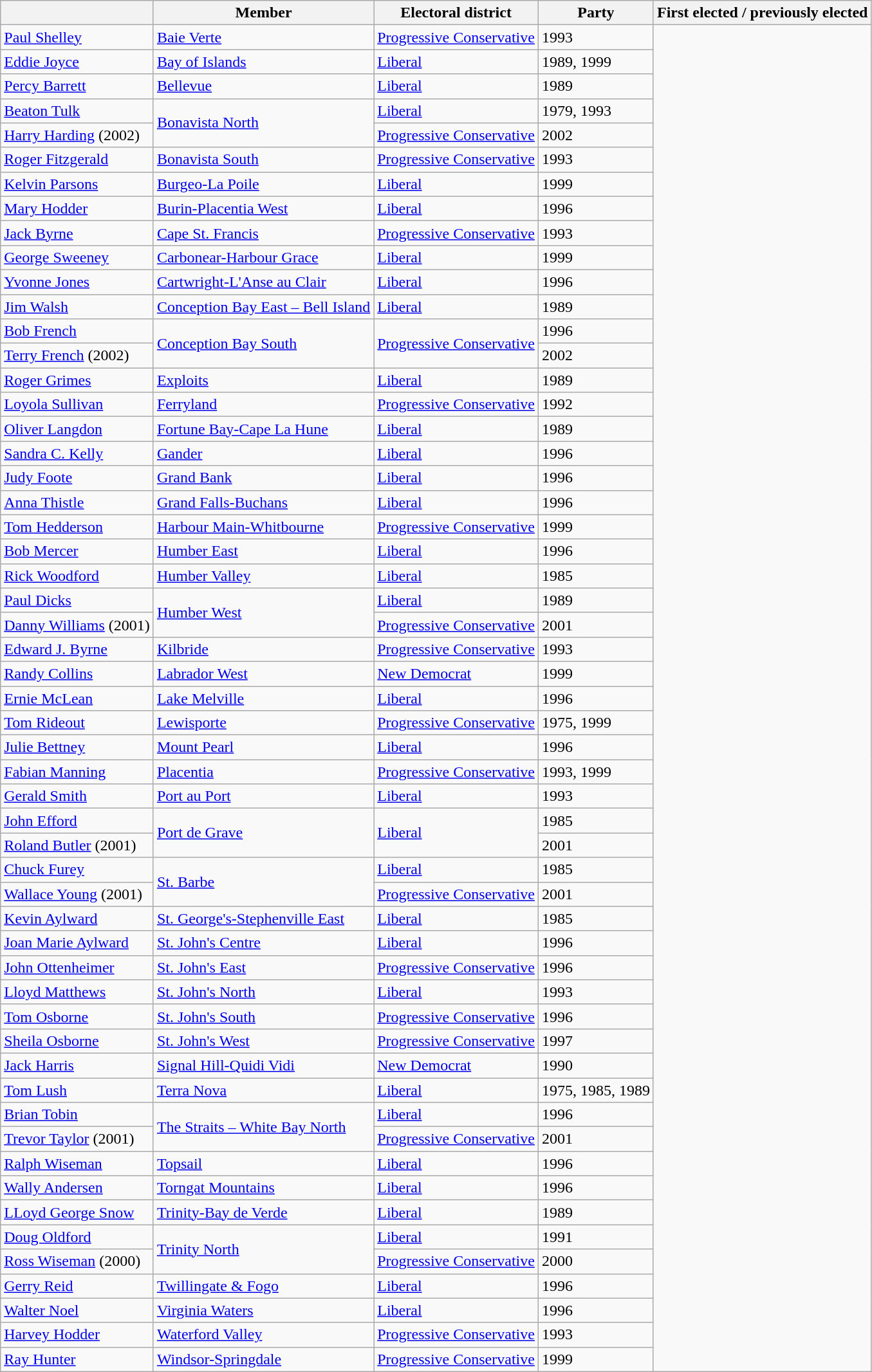<table class="wikitable sortable">
<tr>
<th></th>
<th>Member</th>
<th>Electoral district</th>
<th>Party</th>
<th>First elected / previously elected</th>
</tr>
<tr>
<td><a href='#'>Paul Shelley</a></td>
<td><a href='#'>Baie Verte</a></td>
<td><a href='#'>Progressive Conservative</a></td>
<td>1993</td>
</tr>
<tr>
<td><a href='#'>Eddie Joyce</a></td>
<td><a href='#'>Bay of Islands</a></td>
<td><a href='#'>Liberal</a></td>
<td>1989, 1999</td>
</tr>
<tr>
<td><a href='#'>Percy Barrett</a></td>
<td><a href='#'>Bellevue</a></td>
<td><a href='#'>Liberal</a></td>
<td>1989</td>
</tr>
<tr>
<td><a href='#'>Beaton Tulk</a></td>
<td rowspan=2><a href='#'>Bonavista North</a></td>
<td><a href='#'>Liberal</a></td>
<td>1979, 1993</td>
</tr>
<tr>
<td><a href='#'>Harry Harding</a> (2002)</td>
<td><a href='#'>Progressive Conservative</a></td>
<td>2002</td>
</tr>
<tr>
<td><a href='#'>Roger Fitzgerald</a></td>
<td><a href='#'>Bonavista South</a></td>
<td><a href='#'>Progressive Conservative</a></td>
<td>1993</td>
</tr>
<tr>
<td><a href='#'>Kelvin Parsons</a></td>
<td><a href='#'>Burgeo-La Poile</a></td>
<td><a href='#'>Liberal</a></td>
<td>1999</td>
</tr>
<tr>
<td><a href='#'>Mary Hodder</a></td>
<td><a href='#'>Burin-Placentia West</a></td>
<td><a href='#'>Liberal</a></td>
<td>1996</td>
</tr>
<tr>
<td><a href='#'>Jack Byrne</a></td>
<td><a href='#'>Cape St. Francis</a></td>
<td><a href='#'>Progressive Conservative</a></td>
<td>1993</td>
</tr>
<tr>
<td><a href='#'>George Sweeney</a></td>
<td><a href='#'>Carbonear-Harbour Grace</a></td>
<td><a href='#'>Liberal</a></td>
<td>1999</td>
</tr>
<tr>
<td><a href='#'>Yvonne Jones</a></td>
<td><a href='#'>Cartwright-L'Anse au Clair</a></td>
<td><a href='#'>Liberal</a></td>
<td>1996</td>
</tr>
<tr>
<td><a href='#'>Jim Walsh</a></td>
<td><a href='#'>Conception Bay East – Bell Island</a></td>
<td><a href='#'>Liberal</a></td>
<td>1989</td>
</tr>
<tr>
<td><a href='#'>Bob French</a></td>
<td rowspan=2><a href='#'>Conception Bay South</a></td>
<td rowspan=2><a href='#'>Progressive Conservative</a></td>
<td>1996</td>
</tr>
<tr>
<td><a href='#'>Terry French</a> (2002)</td>
<td>2002</td>
</tr>
<tr>
<td><a href='#'>Roger Grimes</a></td>
<td><a href='#'>Exploits</a></td>
<td><a href='#'>Liberal</a></td>
<td>1989</td>
</tr>
<tr>
<td><a href='#'>Loyola Sullivan</a></td>
<td><a href='#'>Ferryland</a></td>
<td><a href='#'>Progressive Conservative</a></td>
<td>1992</td>
</tr>
<tr>
<td><a href='#'>Oliver Langdon</a></td>
<td><a href='#'>Fortune Bay-Cape La Hune</a></td>
<td><a href='#'>Liberal</a></td>
<td>1989</td>
</tr>
<tr>
<td><a href='#'>Sandra C. Kelly</a></td>
<td><a href='#'>Gander</a></td>
<td><a href='#'>Liberal</a></td>
<td>1996</td>
</tr>
<tr>
<td><a href='#'>Judy Foote</a></td>
<td><a href='#'>Grand Bank</a></td>
<td><a href='#'>Liberal</a></td>
<td>1996</td>
</tr>
<tr>
<td><a href='#'>Anna Thistle</a></td>
<td><a href='#'>Grand Falls-Buchans</a></td>
<td><a href='#'>Liberal</a></td>
<td>1996</td>
</tr>
<tr>
<td><a href='#'>Tom Hedderson</a></td>
<td><a href='#'>Harbour Main-Whitbourne</a></td>
<td><a href='#'>Progressive Conservative</a></td>
<td>1999</td>
</tr>
<tr>
<td><a href='#'>Bob Mercer</a></td>
<td><a href='#'>Humber East</a></td>
<td><a href='#'>Liberal</a></td>
<td>1996</td>
</tr>
<tr>
<td><a href='#'>Rick Woodford</a></td>
<td><a href='#'>Humber Valley</a></td>
<td><a href='#'>Liberal</a></td>
<td>1985</td>
</tr>
<tr>
<td><a href='#'>Paul Dicks</a></td>
<td rowspan=2><a href='#'>Humber West</a></td>
<td><a href='#'>Liberal</a></td>
<td>1989</td>
</tr>
<tr>
<td><a href='#'>Danny Williams</a> (2001)</td>
<td><a href='#'>Progressive Conservative</a></td>
<td>2001</td>
</tr>
<tr>
<td><a href='#'>Edward J. Byrne</a></td>
<td><a href='#'>Kilbride</a></td>
<td><a href='#'>Progressive Conservative</a></td>
<td>1993</td>
</tr>
<tr>
<td><a href='#'>Randy Collins</a></td>
<td><a href='#'>Labrador West</a></td>
<td><a href='#'>New Democrat</a></td>
<td>1999</td>
</tr>
<tr>
<td><a href='#'>Ernie McLean</a></td>
<td><a href='#'>Lake Melville</a></td>
<td><a href='#'>Liberal</a></td>
<td>1996</td>
</tr>
<tr>
<td><a href='#'>Tom Rideout</a></td>
<td><a href='#'>Lewisporte</a></td>
<td><a href='#'>Progressive Conservative</a></td>
<td>1975, 1999</td>
</tr>
<tr>
<td><a href='#'>Julie Bettney</a></td>
<td><a href='#'>Mount Pearl</a></td>
<td><a href='#'>Liberal</a></td>
<td>1996</td>
</tr>
<tr>
<td><a href='#'>Fabian Manning</a></td>
<td><a href='#'>Placentia</a></td>
<td><a href='#'>Progressive Conservative</a></td>
<td>1993, 1999</td>
</tr>
<tr>
<td><a href='#'>Gerald Smith</a></td>
<td><a href='#'>Port au Port</a></td>
<td><a href='#'>Liberal</a></td>
<td>1993</td>
</tr>
<tr>
<td><a href='#'>John Efford</a></td>
<td rowspan=2><a href='#'>Port de Grave</a></td>
<td rowspan=2><a href='#'>Liberal</a></td>
<td>1985</td>
</tr>
<tr>
<td><a href='#'>Roland Butler</a> (2001)</td>
<td>2001</td>
</tr>
<tr>
<td><a href='#'>Chuck Furey</a></td>
<td rowspan=2><a href='#'>St. Barbe</a></td>
<td><a href='#'>Liberal</a></td>
<td>1985</td>
</tr>
<tr>
<td><a href='#'>Wallace Young</a> (2001)</td>
<td><a href='#'>Progressive Conservative</a></td>
<td>2001</td>
</tr>
<tr>
<td><a href='#'>Kevin Aylward</a></td>
<td><a href='#'>St. George's-Stephenville East</a></td>
<td><a href='#'>Liberal</a></td>
<td>1985</td>
</tr>
<tr>
<td><a href='#'>Joan Marie Aylward</a></td>
<td><a href='#'>St. John's Centre</a></td>
<td><a href='#'>Liberal</a></td>
<td>1996</td>
</tr>
<tr>
<td><a href='#'>John Ottenheimer</a></td>
<td><a href='#'>St. John's East</a></td>
<td><a href='#'>Progressive Conservative</a></td>
<td>1996</td>
</tr>
<tr>
<td><a href='#'>Lloyd Matthews</a></td>
<td><a href='#'>St. John's North</a></td>
<td><a href='#'>Liberal</a></td>
<td>1993</td>
</tr>
<tr>
<td><a href='#'>Tom Osborne</a></td>
<td><a href='#'>St. John's South</a></td>
<td><a href='#'>Progressive Conservative</a></td>
<td>1996</td>
</tr>
<tr>
<td><a href='#'>Sheila Osborne</a></td>
<td><a href='#'>St. John's West</a></td>
<td><a href='#'>Progressive Conservative</a></td>
<td>1997</td>
</tr>
<tr>
<td><a href='#'>Jack Harris</a></td>
<td><a href='#'>Signal Hill-Quidi Vidi</a></td>
<td><a href='#'>New Democrat</a></td>
<td>1990</td>
</tr>
<tr>
<td><a href='#'>Tom Lush</a></td>
<td><a href='#'>Terra Nova</a></td>
<td><a href='#'>Liberal</a></td>
<td>1975, 1985, 1989</td>
</tr>
<tr>
<td><a href='#'>Brian Tobin</a></td>
<td rowspan=2><a href='#'>The Straits – White Bay North</a></td>
<td><a href='#'>Liberal</a></td>
<td>1996</td>
</tr>
<tr>
<td><a href='#'>Trevor Taylor</a> (2001)</td>
<td><a href='#'>Progressive Conservative</a></td>
<td>2001</td>
</tr>
<tr>
<td><a href='#'>Ralph Wiseman</a></td>
<td><a href='#'>Topsail</a></td>
<td><a href='#'>Liberal</a></td>
<td>1996</td>
</tr>
<tr>
<td><a href='#'>Wally Andersen</a></td>
<td><a href='#'>Torngat Mountains</a></td>
<td><a href='#'>Liberal</a></td>
<td>1996</td>
</tr>
<tr>
<td><a href='#'>LLoyd George Snow</a></td>
<td><a href='#'>Trinity-Bay de Verde</a></td>
<td><a href='#'>Liberal</a></td>
<td>1989</td>
</tr>
<tr>
<td><a href='#'>Doug Oldford</a></td>
<td rowspan=3><a href='#'>Trinity North</a></td>
<td rowspan=2><a href='#'>Liberal</a></td>
<td>1991</td>
</tr>
<tr>
<td rowspan=2><a href='#'>Ross Wiseman</a> (2000)</td>
<td rowspan=2>2000</td>
</tr>
<tr>
<td><a href='#'>Progressive Conservative</a></td>
</tr>
<tr>
<td><a href='#'>Gerry Reid</a></td>
<td><a href='#'>Twillingate & Fogo</a></td>
<td><a href='#'>Liberal</a></td>
<td>1996</td>
</tr>
<tr>
<td><a href='#'>Walter Noel</a></td>
<td><a href='#'>Virginia Waters</a></td>
<td><a href='#'>Liberal</a></td>
<td>1996</td>
</tr>
<tr>
<td><a href='#'>Harvey Hodder</a></td>
<td><a href='#'>Waterford Valley</a></td>
<td><a href='#'>Progressive Conservative</a></td>
<td>1993</td>
</tr>
<tr>
<td><a href='#'>Ray Hunter</a></td>
<td><a href='#'>Windsor-Springdale</a></td>
<td><a href='#'>Progressive Conservative</a></td>
<td>1999</td>
</tr>
</table>
